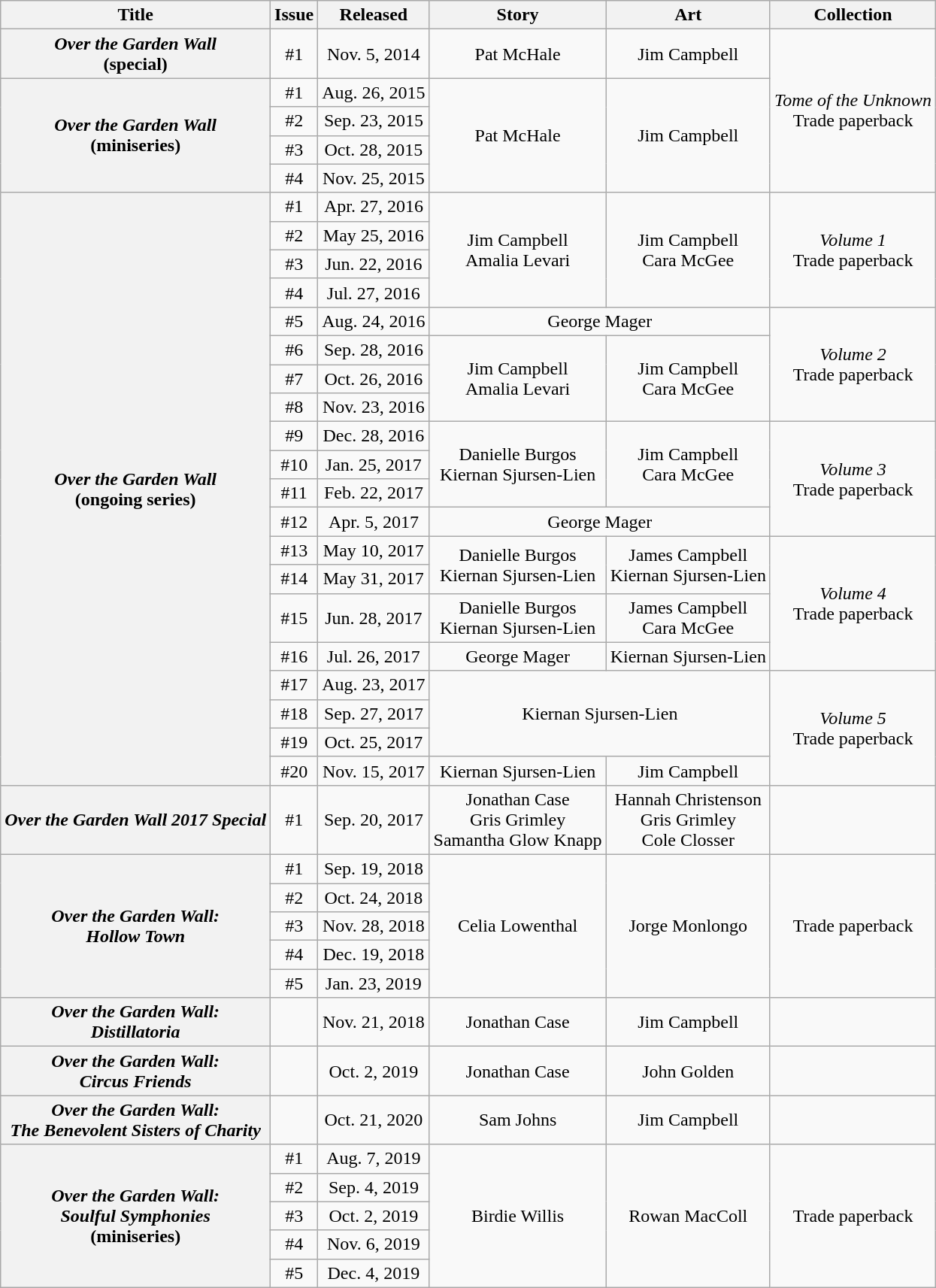<table class="wikitable plainrowheaders" style="text-align: center">
<tr>
<th scope="col">Title</th>
<th scope="col">Issue</th>
<th scope="col">Released</th>
<th scope="col">Story</th>
<th scope="col">Art</th>
<th scope="col">Collection</th>
</tr>
<tr>
<th scope="row"><em>Over the Garden Wall</em><br>(special)</th>
<td>#1</td>
<td>Nov. 5, 2014</td>
<td>Pat McHale</td>
<td>Jim Campbell</td>
<td rowspan=5><em>Tome of the Unknown</em><br>Trade paperback<br></td>
</tr>
<tr>
<th scope="row" rowspan=4><em>Over the Garden Wall</em><br>(miniseries)</th>
<td>#1</td>
<td>Aug. 26, 2015</td>
<td rowspan=4>Pat McHale</td>
<td rowspan=4>Jim Campbell</td>
</tr>
<tr>
<td>#2</td>
<td>Sep. 23, 2015</td>
</tr>
<tr>
<td>#3</td>
<td>Oct. 28, 2015</td>
</tr>
<tr>
<td>#4</td>
<td>Nov. 25, 2015</td>
</tr>
<tr>
<th scope="row" rowspan=20><em>Over the Garden Wall</em><br>(ongoing series)</th>
<td>#1</td>
<td>Apr. 27, 2016</td>
<td rowspan=4>Jim Campbell<br>Amalia Levari</td>
<td rowspan=4>Jim Campbell<br>Cara McGee</td>
<td rowspan=4><em>Volume 1</em><br>Trade paperback<br></td>
</tr>
<tr>
<td>#2</td>
<td>May 25, 2016</td>
</tr>
<tr>
<td>#3</td>
<td>Jun. 22, 2016</td>
</tr>
<tr>
<td>#4</td>
<td>Jul. 27, 2016</td>
</tr>
<tr>
<td>#5</td>
<td>Aug. 24, 2016</td>
<td colspan=2>George Mager</td>
<td rowspan=4><em>Volume 2</em><br>Trade paperback<br></td>
</tr>
<tr>
<td>#6</td>
<td>Sep. 28, 2016</td>
<td rowspan=3>Jim Campbell<br>Amalia Levari</td>
<td rowspan=3>Jim Campbell<br>Cara McGee</td>
</tr>
<tr>
<td>#7</td>
<td>Oct. 26, 2016</td>
</tr>
<tr>
<td>#8</td>
<td>Nov. 23, 2016</td>
</tr>
<tr>
<td>#9</td>
<td>Dec. 28, 2016</td>
<td rowspan=3>Danielle Burgos<br>Kiernan Sjursen-Lien</td>
<td rowspan=3>Jim Campbell<br>Cara McGee</td>
<td rowspan=4><em>Volume 3</em><br>Trade paperback<br></td>
</tr>
<tr>
<td>#10</td>
<td>Jan. 25, 2017</td>
</tr>
<tr>
<td>#11</td>
<td>Feb. 22, 2017</td>
</tr>
<tr>
<td>#12</td>
<td>Apr. 5, 2017</td>
<td colspan=2>George Mager</td>
</tr>
<tr>
<td>#13</td>
<td>May 10, 2017</td>
<td rowspan=2>Danielle Burgos<br>Kiernan Sjursen-Lien</td>
<td rowspan=2>James Campbell<br>Kiernan Sjursen-Lien</td>
<td rowspan=4><em>Volume 4</em><br>Trade paperback<br></td>
</tr>
<tr>
<td>#14</td>
<td>May 31, 2017</td>
</tr>
<tr>
<td>#15</td>
<td>Jun. 28, 2017</td>
<td>Danielle Burgos<br>Kiernan Sjursen-Lien</td>
<td>James Campbell<br>Cara McGee</td>
</tr>
<tr>
<td>#16</td>
<td>Jul. 26, 2017</td>
<td>George Mager</td>
<td>Kiernan Sjursen-Lien</td>
</tr>
<tr>
<td>#17</td>
<td>Aug. 23, 2017</td>
<td colspan=2 rowspan=3>Kiernan Sjursen-Lien</td>
<td rowspan=4><em>Volume 5</em><br>Trade paperback<br></td>
</tr>
<tr>
<td>#18</td>
<td>Sep. 27, 2017</td>
</tr>
<tr>
<td>#19</td>
<td>Oct. 25, 2017</td>
</tr>
<tr>
<td>#20</td>
<td>Nov. 15, 2017</td>
<td>Kiernan Sjursen-Lien</td>
<td>Jim Campbell</td>
</tr>
<tr>
<th scope="row"><em>Over the Garden Wall 2017 Special</em></th>
<td>#1</td>
<td>Sep. 20, 2017</td>
<td>Jonathan Case<br>Gris Grimley<br>Samantha Glow Knapp</td>
<td>Hannah Christenson<br>Gris Grimley<br>Cole Closser</td>
<td></td>
</tr>
<tr>
<th scope="row" rowspan=5><em>Over the Garden Wall:<br>Hollow Town</em></th>
<td>#1</td>
<td>Sep. 19, 2018</td>
<td rowspan=5>Celia Lowenthal</td>
<td rowspan=5>Jorge Monlongo</td>
<td rowspan=5>Trade paperback<br></td>
</tr>
<tr>
<td>#2</td>
<td>Oct. 24, 2018</td>
</tr>
<tr>
<td>#3</td>
<td>Nov. 28, 2018</td>
</tr>
<tr>
<td>#4</td>
<td>Dec. 19, 2018</td>
</tr>
<tr>
<td>#5</td>
<td>Jan. 23, 2019</td>
</tr>
<tr>
<th scope="row"><em>Over the Garden Wall:<br>Distillatoria</em></th>
<td></td>
<td>Nov. 21, 2018</td>
<td>Jonathan Case</td>
<td>Jim Campbell</td>
<td></td>
</tr>
<tr>
<th scope="row"><em>Over the Garden Wall:<br>Circus Friends</em></th>
<td></td>
<td>Oct. 2, 2019</td>
<td>Jonathan Case</td>
<td>John Golden</td>
<td></td>
</tr>
<tr>
<th scope="row"><em>Over the Garden Wall:<br>The Benevolent Sisters of Charity</em></th>
<td></td>
<td>Oct. 21, 2020</td>
<td>Sam Johns</td>
<td>Jim Campbell</td>
<td></td>
</tr>
<tr>
<th scope="row" rowspan=5><em>Over the Garden Wall:<br>Soulful Symphonies</em><br>(miniseries)</th>
<td>#1</td>
<td>Aug. 7, 2019</td>
<td rowspan=5>Birdie Willis</td>
<td rowspan=5>Rowan MacColl</td>
<td rowspan=5>Trade paperback<br></td>
</tr>
<tr>
<td>#2</td>
<td>Sep. 4, 2019</td>
</tr>
<tr>
<td>#3</td>
<td>Oct. 2, 2019</td>
</tr>
<tr>
<td>#4</td>
<td>Nov. 6, 2019</td>
</tr>
<tr>
<td>#5</td>
<td>Dec. 4, 2019</td>
</tr>
</table>
